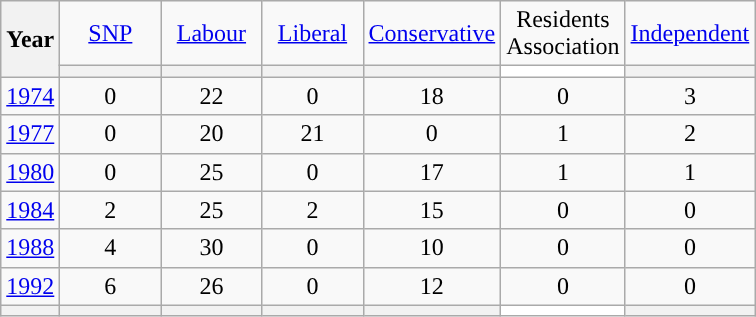<table class=wikitable style=text-align:center>
<tr>
<th rowspan=2>Year</th>
<td width="60"><a href='#'>SNP</a></td>
<td width="60"><a href='#'>Labour</a></td>
<td width="60"><a href='#'>Liberal</a></td>
<td width="60"><a href='#'>Conservative</a></td>
<td width="60">Residents Association</td>
<td width="60"><a href='#'>Independent</a></td>
</tr>
<tr>
<th style="background-color: "></th>
<th style="background-color: "></th>
<th style="background-color: "></th>
<th style="background-color: "></th>
<th style="background-color: #FFFFFF; width: 3px;"></th>
<th style="background-color: "></th>
</tr>
<tr>
<td><a href='#'>1974</a></td>
<td>0</td>
<td>22</td>
<td>0</td>
<td>18</td>
<td>0</td>
<td>3</td>
</tr>
<tr>
<td><a href='#'>1977</a></td>
<td>0</td>
<td>20</td>
<td>21</td>
<td>0</td>
<td>1</td>
<td>2</td>
</tr>
<tr>
<td><a href='#'>1980</a></td>
<td>0</td>
<td>25</td>
<td>0</td>
<td>17</td>
<td>1</td>
<td>1</td>
</tr>
<tr>
<td><a href='#'>1984</a></td>
<td>2</td>
<td>25</td>
<td>2</td>
<td>15</td>
<td>0</td>
<td>0</td>
</tr>
<tr>
<td><a href='#'>1988</a></td>
<td>4</td>
<td>30</td>
<td>0</td>
<td>10</td>
<td>0</td>
<td>0</td>
</tr>
<tr>
<td><a href='#'>1992</a></td>
<td>6</td>
<td>26</td>
<td>0</td>
<td>12</td>
<td>0</td>
<td>0</td>
</tr>
<tr>
<th></th>
<th style="background-color: "></th>
<th style="background-color: "></th>
<th style="background-color: "></th>
<th style="background-color: "></th>
<th style="background-color: #FFFFFF; width: 3px;"></th>
<th style="background-color: "></th>
</tr>
</table>
